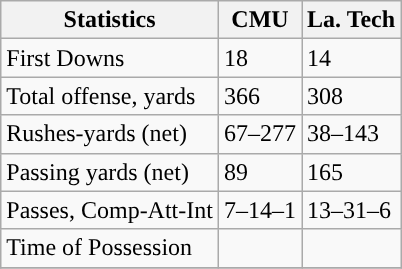<table class="wikitable">
<tr>
<th>Statistics</th>
<th>CMU</th>
<th>La. Tech</th>
</tr>
<tr>
<td>First Downs</td>
<td>18</td>
<td>14</td>
</tr>
<tr>
<td>Total offense, yards</td>
<td>366</td>
<td>308</td>
</tr>
<tr>
<td>Rushes-yards (net)</td>
<td>67–277</td>
<td>38–143</td>
</tr>
<tr>
<td>Passing yards (net)</td>
<td>89</td>
<td>165</td>
</tr>
<tr>
<td>Passes, Comp-Att-Int</td>
<td>7–14–1</td>
<td>13–31–6</td>
</tr>
<tr>
<td>Time of Possession</td>
<td></td>
<td></td>
</tr>
<tr>
</tr>
</table>
